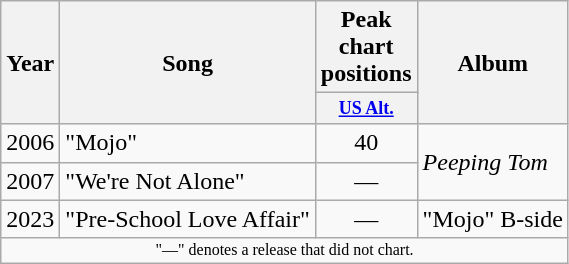<table class="wikitable">
<tr>
<th rowspan="2">Year</th>
<th rowspan="2">Song</th>
<th colspan="1">Peak chart positions</th>
<th rowspan="2">Album</th>
</tr>
<tr>
<th style="width:3em;font-size:75%"><a href='#'>US Alt.</a><br></th>
</tr>
<tr>
<td align="center">2006</td>
<td>"Mojo"</td>
<td align="center">40</td>
<td rowspan="2"><em>Peeping Tom</em></td>
</tr>
<tr>
<td align="center">2007</td>
<td>"We're Not Alone"</td>
<td align="center">—</td>
</tr>
<tr>
<td align="center">2023</td>
<td>"Pre-School Love Affair"</td>
<td align="center">—</td>
<td>"Mojo" B-side</td>
</tr>
<tr>
<td align="center" colspan="5" style="font-size: 8pt">"—" denotes a release that did not chart.</td>
</tr>
</table>
